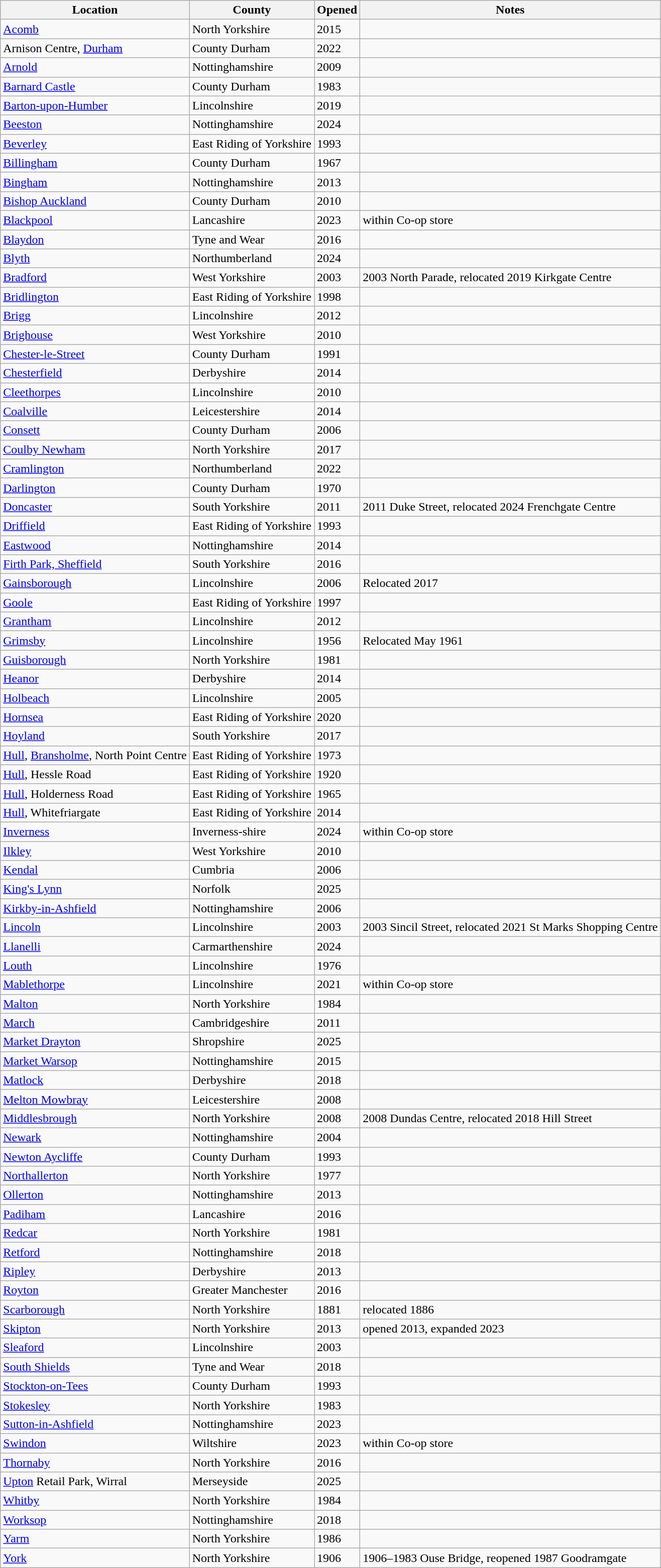<table class="wikitable sortable">
<tr>
<th>Location</th>
<th>County</th>
<th>Opened</th>
<th class= "unsortable">Notes</th>
</tr>
<tr>
<td><a href='#'>Acomb</a></td>
<td>North Yorkshire</td>
<td>2015</td>
<td></td>
</tr>
<tr>
<td>Arnison Centre, <a href='#'>Durham</a></td>
<td>County Durham</td>
<td>2022</td>
<td></td>
</tr>
<tr>
<td><a href='#'>Arnold</a></td>
<td>Nottinghamshire</td>
<td>2009</td>
<td></td>
</tr>
<tr>
<td><a href='#'>Barnard Castle</a></td>
<td>County Durham</td>
<td>1983</td>
<td></td>
</tr>
<tr>
<td><a href='#'>Barton-upon-Humber</a></td>
<td>Lincolnshire</td>
<td>2019</td>
<td></td>
</tr>
<tr>
<td><a href='#'>Beeston</a></td>
<td>Nottinghamshire</td>
<td>2024</td>
<td></td>
</tr>
<tr>
<td><a href='#'>Beverley</a></td>
<td>East Riding of Yorkshire</td>
<td>1993</td>
<td></td>
</tr>
<tr>
<td><a href='#'>Billingham</a></td>
<td>County Durham</td>
<td>1967</td>
<td></td>
</tr>
<tr>
<td><a href='#'>Bingham</a></td>
<td>Nottinghamshire</td>
<td>2013</td>
<td></td>
</tr>
<tr>
<td><a href='#'>Bishop Auckland</a></td>
<td>County Durham</td>
<td>2010</td>
<td></td>
</tr>
<tr>
<td><a href='#'>Blackpool</a></td>
<td>Lancashire</td>
<td>2023</td>
<td>within Co-op store</td>
</tr>
<tr>
<td><a href='#'>Blaydon</a></td>
<td>Tyne and Wear</td>
<td>2016</td>
<td></td>
</tr>
<tr>
<td><a href='#'>Blyth</a></td>
<td>Northumberland</td>
<td>2024</td>
<td></td>
</tr>
<tr>
<td><a href='#'>Bradford</a></td>
<td>West Yorkshire</td>
<td>2003</td>
<td>2003 North Parade, relocated 2019 Kirkgate Centre</td>
</tr>
<tr>
<td><a href='#'>Bridlington</a></td>
<td>East Riding of Yorkshire</td>
<td>1998</td>
<td></td>
</tr>
<tr>
<td><a href='#'>Brigg</a></td>
<td>Lincolnshire</td>
<td>2012</td>
<td></td>
</tr>
<tr>
<td><a href='#'>Brighouse</a></td>
<td>West Yorkshire</td>
<td>2010</td>
<td></td>
</tr>
<tr>
<td><a href='#'>Chester-le-Street</a></td>
<td>County Durham</td>
<td>1991</td>
<td></td>
</tr>
<tr>
<td><a href='#'>Chesterfield</a></td>
<td>Derbyshire</td>
<td>2014</td>
<td></td>
</tr>
<tr>
<td><a href='#'>Cleethorpes</a></td>
<td>Lincolnshire</td>
<td>2010</td>
<td></td>
</tr>
<tr>
<td><a href='#'>Coalville</a></td>
<td>Leicestershire</td>
<td>2014</td>
<td></td>
</tr>
<tr>
<td><a href='#'>Consett</a></td>
<td>County Durham</td>
<td>2006</td>
<td></td>
</tr>
<tr>
<td><a href='#'>Coulby Newham</a></td>
<td>North Yorkshire</td>
<td>2017</td>
<td></td>
</tr>
<tr>
<td><a href='#'>Cramlington</a></td>
<td>Northumberland</td>
<td>2022</td>
<td></td>
</tr>
<tr>
<td><a href='#'>Darlington</a></td>
<td>County Durham</td>
<td>1970</td>
<td></td>
</tr>
<tr>
<td><a href='#'>Doncaster</a></td>
<td>South Yorkshire</td>
<td>2011</td>
<td>2011 Duke Street, relocated 2024 Frenchgate Centre</td>
</tr>
<tr>
<td><a href='#'>Driffield</a></td>
<td>East Riding of Yorkshire</td>
<td>1993</td>
<td></td>
</tr>
<tr>
<td><a href='#'>Eastwood</a></td>
<td>Nottinghamshire</td>
<td>2014</td>
<td></td>
</tr>
<tr>
<td><a href='#'>Firth Park, Sheffield</a></td>
<td>South Yorkshire</td>
<td>2016</td>
<td></td>
</tr>
<tr>
<td><a href='#'>Gainsborough</a></td>
<td>Lincolnshire</td>
<td>2006</td>
<td>Relocated 2017</td>
</tr>
<tr>
<td><a href='#'>Goole</a></td>
<td>East Riding of Yorkshire</td>
<td>1997</td>
<td></td>
</tr>
<tr>
<td><a href='#'>Grantham</a></td>
<td>Lincolnshire</td>
<td>2012</td>
<td></td>
</tr>
<tr>
<td><a href='#'>Grimsby</a></td>
<td>Lincolnshire</td>
<td>1956</td>
<td>Relocated May 1961</td>
</tr>
<tr>
<td><a href='#'>Guisborough</a></td>
<td>North Yorkshire</td>
<td>1981</td>
<td></td>
</tr>
<tr>
<td><a href='#'>Heanor</a></td>
<td>Derbyshire</td>
<td>2014</td>
<td></td>
</tr>
<tr>
<td><a href='#'>Holbeach</a></td>
<td>Lincolnshire</td>
<td>2005</td>
<td></td>
</tr>
<tr>
<td><a href='#'>Hornsea</a></td>
<td>East Riding of Yorkshire</td>
<td>2020</td>
<td></td>
</tr>
<tr>
<td><a href='#'>Hoyland</a></td>
<td>South Yorkshire</td>
<td>2017</td>
<td></td>
</tr>
<tr>
<td><a href='#'>Hull</a>, <a href='#'>Bransholme</a>, North Point Centre</td>
<td>East Riding of Yorkshire</td>
<td>1973</td>
<td></td>
</tr>
<tr>
<td><a href='#'>Hull</a>, Hessle Road</td>
<td>East Riding of Yorkshire</td>
<td>1920</td>
<td></td>
</tr>
<tr>
<td><a href='#'>Hull</a>, Holderness Road</td>
<td>East Riding of Yorkshire</td>
<td>1965</td>
<td></td>
</tr>
<tr>
<td><a href='#'>Hull</a>, Whitefriargate</td>
<td>East Riding of Yorkshire</td>
<td>2014</td>
<td></td>
</tr>
<tr>
<td><a href='#'>Inverness</a></td>
<td>Inverness-shire</td>
<td>2024</td>
<td>within Co-op store</td>
</tr>
<tr>
<td><a href='#'>Ilkley</a></td>
<td>West Yorkshire</td>
<td>2010</td>
<td></td>
</tr>
<tr>
<td><a href='#'>Kendal</a></td>
<td>Cumbria</td>
<td>2006</td>
<td></td>
</tr>
<tr>
<td><a href='#'>King's Lynn</a></td>
<td>Norfolk</td>
<td>2025</td>
<td></td>
</tr>
<tr>
<td><a href='#'>Kirkby-in-Ashfield</a></td>
<td>Nottinghamshire</td>
<td>2006</td>
<td></td>
</tr>
<tr>
<td><a href='#'>Lincoln</a></td>
<td>Lincolnshire</td>
<td>2003</td>
<td>2003 Sincil Street, relocated 2021 St Marks Shopping Centre</td>
</tr>
<tr>
<td><a href='#'>Llanelli</a></td>
<td>Carmarthenshire</td>
<td>2024</td>
<td></td>
</tr>
<tr>
<td><a href='#'>Louth</a></td>
<td>Lincolnshire</td>
<td>1976</td>
<td></td>
</tr>
<tr>
<td><a href='#'>Mablethorpe</a></td>
<td>Lincolnshire</td>
<td>2021</td>
<td>within Co-op store</td>
</tr>
<tr>
<td><a href='#'>Malton</a></td>
<td>North Yorkshire</td>
<td>1984</td>
<td></td>
</tr>
<tr>
<td><a href='#'>March</a></td>
<td>Cambridgeshire</td>
<td>2011</td>
<td></td>
</tr>
<tr>
<td><a href='#'>Market Drayton</a></td>
<td>Shropshire</td>
<td>2025</td>
<td></td>
</tr>
<tr>
<td><a href='#'>Market Warsop</a></td>
<td>Nottinghamshire</td>
<td>2015</td>
<td></td>
</tr>
<tr>
<td><a href='#'>Matlock</a></td>
<td>Derbyshire</td>
<td>2018</td>
<td></td>
</tr>
<tr>
<td><a href='#'>Melton Mowbray</a></td>
<td>Leicestershire</td>
<td>2008</td>
<td></td>
</tr>
<tr>
<td><a href='#'>Middlesbrough</a></td>
<td>North Yorkshire</td>
<td>2008</td>
<td>2008 Dundas Centre, relocated 2018 Hill Street</td>
</tr>
<tr>
<td><a href='#'>Newark</a></td>
<td>Nottinghamshire</td>
<td>2004</td>
<td></td>
</tr>
<tr>
<td><a href='#'>Newton Aycliffe</a></td>
<td>County Durham</td>
<td>1993</td>
<td></td>
</tr>
<tr>
<td><a href='#'>Northallerton</a></td>
<td>North Yorkshire</td>
<td>1977</td>
<td></td>
</tr>
<tr>
<td><a href='#'>Ollerton</a></td>
<td>Nottinghamshire</td>
<td>2013</td>
<td></td>
</tr>
<tr>
<td><a href='#'>Padiham</a></td>
<td>Lancashire</td>
<td>2016</td>
<td></td>
</tr>
<tr>
<td><a href='#'>Redcar</a></td>
<td>North Yorkshire</td>
<td>1981</td>
<td></td>
</tr>
<tr>
<td><a href='#'>Retford</a></td>
<td>Nottinghamshire</td>
<td>2018</td>
<td></td>
</tr>
<tr>
<td><a href='#'>Ripley</a></td>
<td>Derbyshire</td>
<td>2013</td>
<td></td>
</tr>
<tr>
<td><a href='#'>Royton</a></td>
<td>Greater Manchester</td>
<td>2016</td>
<td></td>
</tr>
<tr>
<td><a href='#'>Scarborough</a></td>
<td>North Yorkshire</td>
<td>1881</td>
<td>relocated 1886</td>
</tr>
<tr>
<td><a href='#'>Skipton</a></td>
<td>North Yorkshire</td>
<td>2013</td>
<td>opened 2013, expanded 2023</td>
</tr>
<tr>
<td><a href='#'>Sleaford</a></td>
<td>Lincolnshire</td>
<td>2003</td>
<td></td>
</tr>
<tr>
<td><a href='#'>South Shields</a></td>
<td>Tyne and Wear</td>
<td>2018</td>
<td></td>
</tr>
<tr>
<td><a href='#'>Stockton-on-Tees</a></td>
<td>County Durham</td>
<td>1993</td>
<td></td>
</tr>
<tr>
<td><a href='#'>Stokesley</a></td>
<td>North Yorkshire</td>
<td>1983</td>
<td></td>
</tr>
<tr>
<td><a href='#'>Sutton-in-Ashfield</a></td>
<td>Nottinghamshire</td>
<td>2023</td>
<td></td>
</tr>
<tr>
<td><a href='#'>Swindon</a></td>
<td>Wiltshire</td>
<td>2023</td>
<td>within Co-op store</td>
</tr>
<tr>
<td><a href='#'>Thornaby</a></td>
<td>North Yorkshire</td>
<td>2016</td>
<td></td>
</tr>
<tr>
<td><a href='#'>Upton</a> Retail Park, Wirral</td>
<td>Merseyside</td>
<td>2025</td>
<td></td>
</tr>
<tr>
<td><a href='#'>Whitby</a></td>
<td>North Yorkshire</td>
<td>1984</td>
<td></td>
</tr>
<tr>
<td><a href='#'>Worksop</a></td>
<td>Nottinghamshire</td>
<td>2018</td>
<td></td>
</tr>
<tr>
<td><a href='#'>Yarm</a></td>
<td>North Yorkshire</td>
<td>1986</td>
<td></td>
</tr>
<tr>
<td><a href='#'>York</a></td>
<td>North Yorkshire</td>
<td>1906</td>
<td>1906–1983 Ouse Bridge, reopened 1987 Goodramgate</td>
</tr>
</table>
